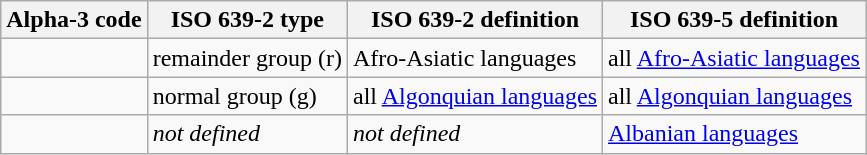<table class="wikitable">
<tr>
<th>Alpha-3 code</th>
<th>ISO 639-2 type</th>
<th>ISO 639-2 definition</th>
<th>ISO 639-5 definition</th>
</tr>
<tr>
<td></td>
<td>remainder group (r)</td>
<td>Afro-Asiatic languages</td>
<td>all <a href='#'>Afro-Asiatic languages</a></td>
</tr>
<tr>
<td></td>
<td>normal group (g)</td>
<td>all <a href='#'>Algonquian languages</a></td>
<td>all <a href='#'>Algonquian languages</a></td>
</tr>
<tr>
<td></td>
<td><em>not defined</em></td>
<td><em>not defined</em></td>
<td><a href='#'>Albanian languages</a></td>
</tr>
</table>
